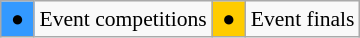<table class="wikitable" style="margin:0.5em auto; font-size:90%;position:relative;">
<tr>
<td bgcolor=#3399ff align=center> ● </td>
<td>Event competitions</td>
<td bgcolor=#ffcc00 align=center> ● </td>
<td>Event finals</td>
</tr>
</table>
